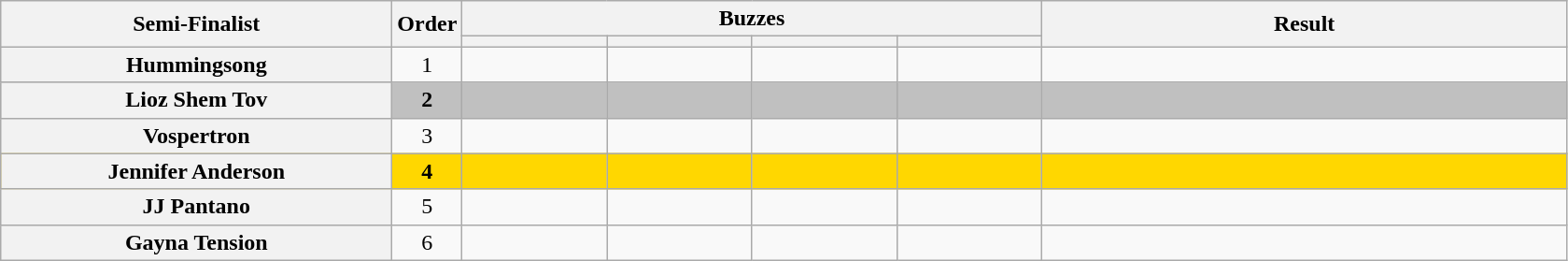<table class="wikitable plainrowheaders sortable" style="text-align:center;">
<tr>
<th scope="col" rowspan="2" class="unsortable" style="width:17em;">Semi-Finalist</th>
<th scope="col" rowspan="2" style="width:1em;">Order</th>
<th scope="col" colspan="4" class="unsortable" style="width:24em;">Buzzes</th>
<th scope="col" rowspan="2" style="width:23em;">Result</th>
</tr>
<tr>
<th scope="col" class="unsortable" style="width:6em;"></th>
<th scope="col" class="unsortable" style="width:6em;"></th>
<th scope="col" class="unsortable" style="width:6em;"></th>
<th scope="col" class="unsortable" style="width:6em;"></th>
</tr>
<tr>
<th scope="row">Hummingsong</th>
<td>1</td>
<td style="text-align:center;"></td>
<td style="text-align:center;"></td>
<td style="text-align:center;"></td>
<td style="text-align:center;"></td>
<td></td>
</tr>
<tr bgcolor=silver>
<th scope="row"><strong>Lioz Shem Tov</strong></th>
<td><strong>2</strong></td>
<td style="text-align:center;"></td>
<td style="text-align:center;"></td>
<td style="text-align:center;"></td>
<td style="text-align:center;"></td>
<td><strong></strong></td>
</tr>
<tr>
<th scope="row">Vospertron</th>
<td>3</td>
<td style="text-align:center;"></td>
<td style="text-align:center;"></td>
<td style="text-align:center;"></td>
<td style="text-align:center;"></td>
<td></td>
</tr>
<tr bgcolor=gold>
<th scope="row"><strong>Jennifer Anderson</strong></th>
<td><strong>4</strong></td>
<td style="text-align:center;"></td>
<td style="text-align:center;"></td>
<td style="text-align:center;"></td>
<td style="text-align:center;"></td>
<td><strong></strong></td>
</tr>
<tr>
<th scope="row">JJ Pantano</th>
<td>5</td>
<td style="text-align:center;"></td>
<td style="text-align:center;"></td>
<td style="text-align:center;"></td>
<td style="text-align:center;"></td>
<td></td>
</tr>
<tr>
<th scope="row">Gayna Tension</th>
<td>6</td>
<td style="text-align:center;"></td>
<td style="text-align:center;"></td>
<td style="text-align:center;"></td>
<td style="text-align:center;"></td>
<td></td>
</tr>
</table>
